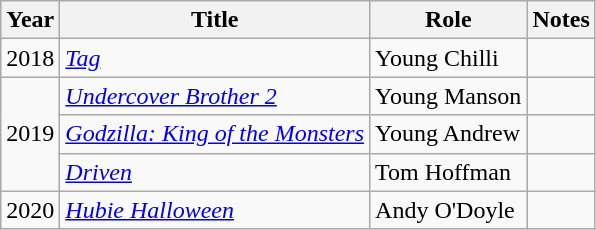<table class="wikitable sortable">
<tr>
<th>Year</th>
<th>Title</th>
<th>Role</th>
<th>Notes</th>
</tr>
<tr>
<td>2018</td>
<td><em><a href='#'>Tag</a></em></td>
<td>Young Chilli</td>
<td></td>
</tr>
<tr>
<td rowspan="3">2019</td>
<td><em><a href='#'>Undercover Brother 2</a></em></td>
<td>Young Manson</td>
<td></td>
</tr>
<tr>
<td><em><a href='#'>Godzilla: King of the Monsters</a></em></td>
<td>Young Andrew</td>
<td></td>
</tr>
<tr>
<td><em><a href='#'>Driven</a></em></td>
<td>Tom Hoffman</td>
<td></td>
</tr>
<tr>
<td>2020</td>
<td><em><a href='#'>Hubie Halloween</a></em></td>
<td>Andy O'Doyle</td>
<td></td>
</tr>
</table>
